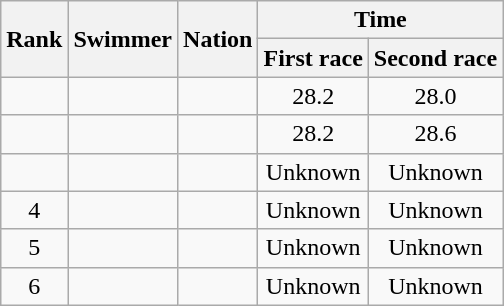<table class="wikitable sortable" style="text-align:center">
<tr>
<th rowspan=2>Rank</th>
<th rowspan=2>Swimmer</th>
<th rowspan=2>Nation</th>
<th colspan=2>Time</th>
</tr>
<tr>
<th>First race</th>
<th>Second race</th>
</tr>
<tr>
<td></td>
<td align=left></td>
<td align=left></td>
<td>28.2</td>
<td>28.0</td>
</tr>
<tr>
<td></td>
<td align=left></td>
<td align=left></td>
<td>28.2</td>
<td>28.6</td>
</tr>
<tr>
<td></td>
<td align=left></td>
<td align=left></td>
<td>Unknown</td>
<td>Unknown</td>
</tr>
<tr>
<td>4</td>
<td align=left></td>
<td align=left></td>
<td>Unknown</td>
<td>Unknown</td>
</tr>
<tr>
<td>5</td>
<td align=left></td>
<td align=left></td>
<td>Unknown</td>
<td>Unknown</td>
</tr>
<tr>
<td>6</td>
<td align=left></td>
<td align=left></td>
<td>Unknown</td>
<td>Unknown</td>
</tr>
</table>
